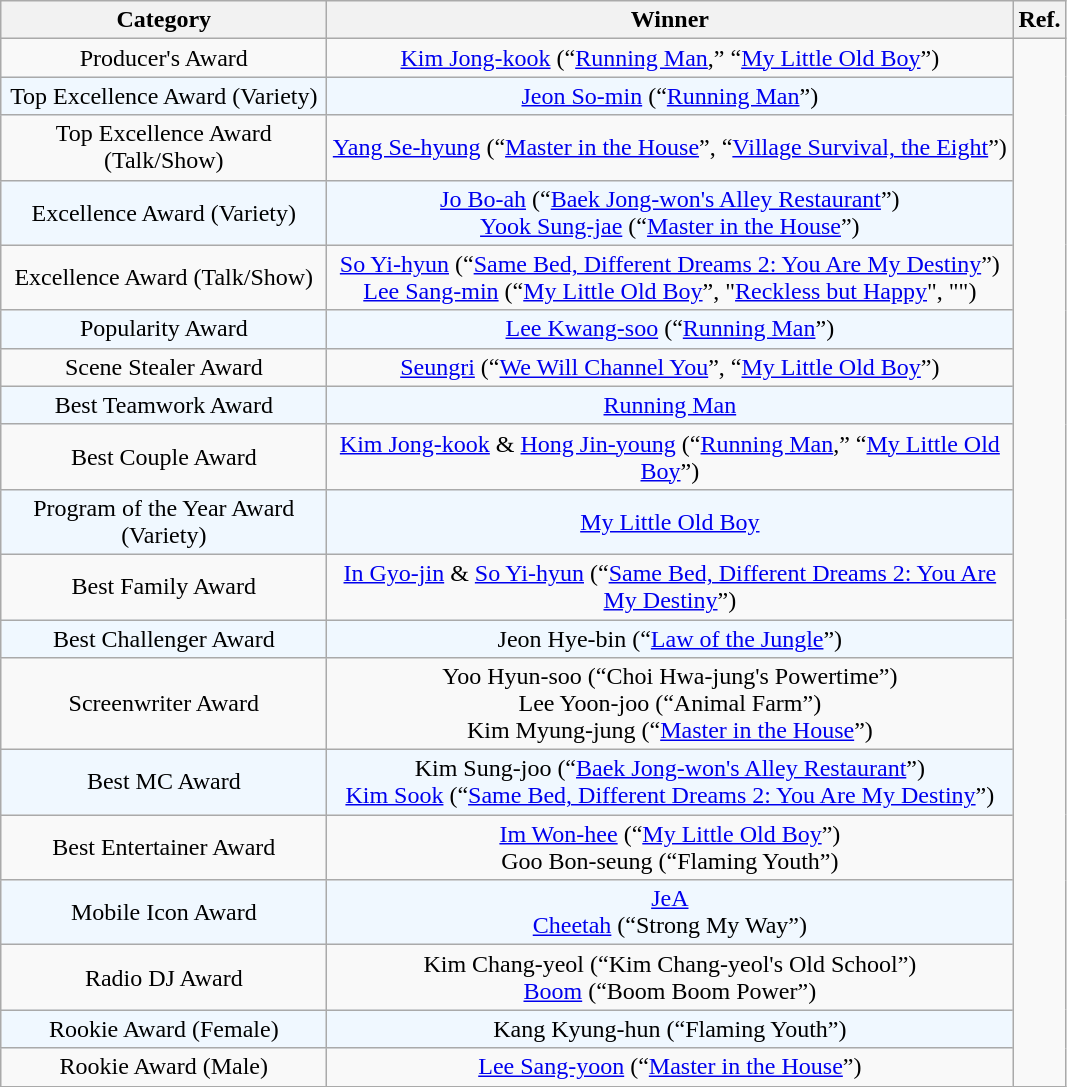<table class="wikitable sortable">
<tr align=center>
<th style="width:210px">Category</th>
<th style="width:450px">Winner</th>
<th style="width:10px">Ref.</th>
</tr>
<tr align=center>
<td>Producer's Award</td>
<td><a href='#'>Kim Jong-kook</a>  (“<a href='#'>Running Man</a>,” “<a href='#'>My Little Old Boy</a>”)</td>
<td rowspan="19"></td>
</tr>
<tr align=center style="background:#F0F8FF">
<td>Top Excellence Award (Variety)</td>
<td><a href='#'>Jeon So-min</a> (“<a href='#'>Running Man</a>”)</td>
</tr>
<tr align=center>
<td>Top Excellence Award (Talk/Show)</td>
<td><a href='#'>Yang Se-hyung</a> (“<a href='#'>Master in the House</a>”, “<a href='#'>Village Survival, the Eight</a>”)</td>
</tr>
<tr align=center style="background:#F0F8FF">
<td>Excellence Award (Variety)</td>
<td><a href='#'>Jo Bo-ah</a> (“<a href='#'>Baek Jong-won's Alley Restaurant</a>”)<br><a href='#'>Yook Sung-jae</a> (“<a href='#'>Master in the House</a>”)</td>
</tr>
<tr align=center>
<td>Excellence Award (Talk/Show)</td>
<td><a href='#'>So Yi-hyun</a> (“<a href='#'>Same Bed, Different Dreams 2: You Are My Destiny</a>”)<br><a href='#'>Lee Sang-min</a> (“<a href='#'>My Little Old Boy</a>”, "<a href='#'>Reckless but Happy</a>", "")</td>
</tr>
<tr align=center style="background:#F0F8FF">
<td>Popularity Award</td>
<td><a href='#'>Lee Kwang-soo</a> (“<a href='#'>Running Man</a>”)</td>
</tr>
<tr align=center>
<td>Scene Stealer Award</td>
<td><a href='#'>Seungri</a> (“<a href='#'>We Will Channel You</a>”, “<a href='#'>My Little Old Boy</a>”)</td>
</tr>
<tr align=center style="background:#F0F8FF">
<td>Best Teamwork Award</td>
<td><a href='#'>Running Man</a></td>
</tr>
<tr align=center>
<td>Best Couple Award</td>
<td><a href='#'>Kim Jong-kook</a> & <a href='#'>Hong Jin-young</a> (“<a href='#'>Running Man</a>,” “<a href='#'>My Little Old Boy</a>”)</td>
</tr>
<tr align=center style="background:#F0F8FF">
<td>Program of the Year Award (Variety)</td>
<td><a href='#'>My Little Old Boy</a></td>
</tr>
<tr align=center>
<td>Best Family Award</td>
<td><a href='#'>In Gyo-jin</a> & <a href='#'>So Yi-hyun</a> (“<a href='#'>Same Bed, Different Dreams 2: You Are My Destiny</a>”)</td>
</tr>
<tr align=center style="background:#F0F8FF">
<td>Best Challenger Award</td>
<td>Jeon Hye-bin (“<a href='#'>Law of the Jungle</a>”)</td>
</tr>
<tr align=center>
<td>Screenwriter Award</td>
<td>Yoo Hyun-soo (“Choi Hwa-jung's Powertime”)<br>Lee Yoon-joo (“Animal Farm”)<br>Kim Myung-jung (“<a href='#'>Master in the House</a>”)</td>
</tr>
<tr align=center style="background:#F0F8FF">
<td>Best MC Award</td>
<td>Kim Sung-joo (“<a href='#'>Baek Jong-won's Alley Restaurant</a>”)<br><a href='#'>Kim Sook</a> (“<a href='#'>Same Bed, Different Dreams 2: You Are My Destiny</a>”)</td>
</tr>
<tr align=center>
<td>Best Entertainer Award</td>
<td><a href='#'>Im Won-hee</a> (“<a href='#'>My Little Old Boy</a>”)<br>Goo Bon-seung (“Flaming Youth”)</td>
</tr>
<tr align=center style="background:#F0F8FF">
<td>Mobile Icon Award</td>
<td><a href='#'>JeA</a><br><a href='#'>Cheetah</a> (“Strong My Way”)</td>
</tr>
<tr align=center>
<td>Radio DJ Award</td>
<td>Kim Chang-yeol (“Kim Chang-yeol's Old School”)<br><a href='#'>Boom</a> (“Boom Boom Power”)</td>
</tr>
<tr align=center style="background:#F0F8FF">
<td>Rookie Award (Female)</td>
<td>Kang Kyung-hun (“Flaming Youth”)</td>
</tr>
<tr align=center>
<td>Rookie Award (Male)</td>
<td><a href='#'>Lee Sang-yoon</a> (“<a href='#'>Master in the House</a>”)</td>
</tr>
</table>
